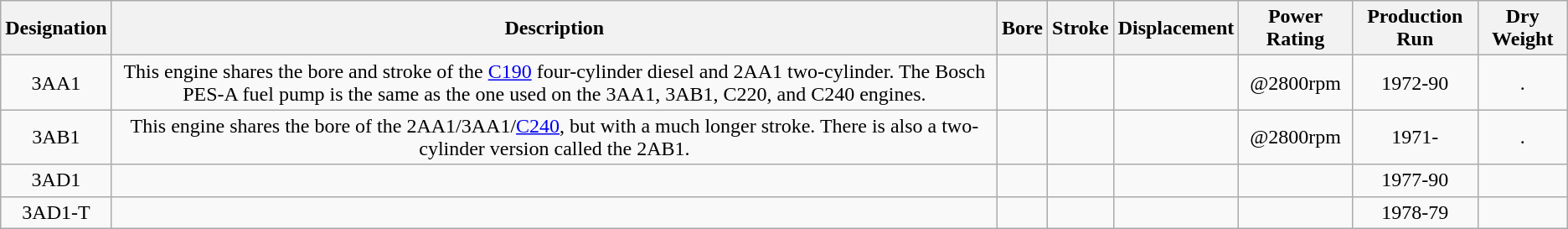<table class="wikitable" style="text-align: center;">
<tr>
<th>Designation</th>
<th>Description</th>
<th>Bore</th>
<th>Stroke</th>
<th>Displacement</th>
<th>Power Rating</th>
<th>Production Run</th>
<th>Dry Weight</th>
</tr>
<tr>
<td>3AA1</td>
<td>This engine shares the bore and stroke of the <a href='#'>C190</a> four-cylinder diesel and 2AA1 two-cylinder. The Bosch PES-A fuel pump is the same as the one used on the 3AA1, 3AB1, C220, and C240 engines.</td>
<td></td>
<td></td>
<td></td>
<td> @2800rpm</td>
<td>1972-90</td>
<td>.</td>
</tr>
<tr>
<td>3AB1</td>
<td>This engine shares the bore of the 2AA1/3AA1/<a href='#'>C240</a>, but with a much longer stroke. There is also a two-cylinder version called the 2AB1.</td>
<td></td>
<td></td>
<td></td>
<td> @2800rpm</td>
<td>1971-</td>
<td>.</td>
</tr>
<tr>
<td>3AD1</td>
<td></td>
<td></td>
<td></td>
<td></td>
<td></td>
<td>1977-90</td>
<td></td>
</tr>
<tr>
<td>3AD1-T</td>
<td></td>
<td></td>
<td></td>
<td></td>
<td></td>
<td>1978-79</td>
<td></td>
</tr>
</table>
